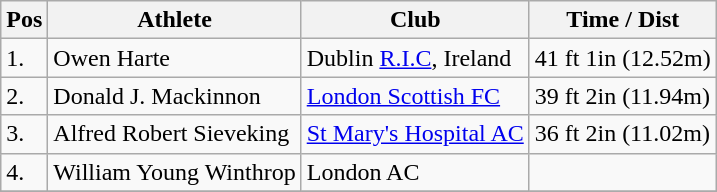<table class="wikitable">
<tr>
<th>Pos</th>
<th>Athlete</th>
<th>Club</th>
<th>Time / Dist</th>
</tr>
<tr>
<td>1.</td>
<td>Owen Harte</td>
<td>Dublin <a href='#'>R.I.C</a>, Ireland</td>
<td>41 ft 1in (12.52m)</td>
</tr>
<tr>
<td>2.</td>
<td>Donald J. Mackinnon</td>
<td><a href='#'>London Scottish FC</a></td>
<td>39 ft 2in (11.94m)</td>
</tr>
<tr>
<td>3.</td>
<td>Alfred Robert Sieveking</td>
<td><a href='#'>St Mary's Hospital AC</a></td>
<td>36 ft 2in (11.02m)</td>
</tr>
<tr>
<td>4.</td>
<td>William Young Winthrop</td>
<td>London AC</td>
<td></td>
</tr>
<tr>
</tr>
</table>
